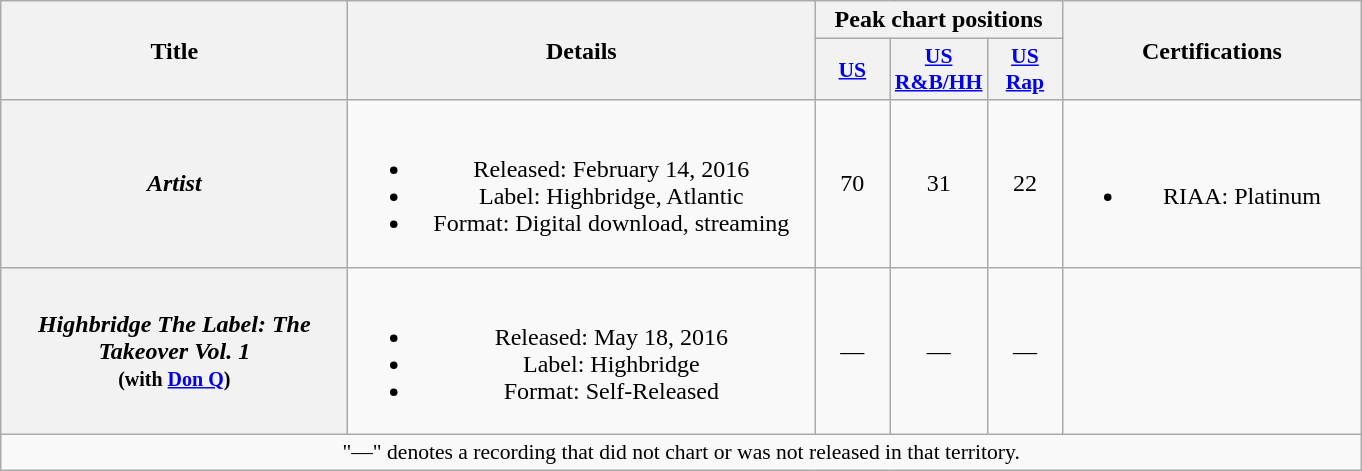<table class="wikitable plainrowheaders" style="text-align:center;">
<tr>
<th scope="col" rowspan=2 style="width:14em;">Title</th>
<th scope="col" rowspan=2 style="width:19em;">Details</th>
<th scope="col" colspan=3>Peak chart positions</th>
<th scope="col" rowspan="2" style="width:12em;">Certifications</th>
</tr>
<tr>
<th scope="col" style="width:3em;font-size:90%;"><a href='#'>US</a><br></th>
<th scope="col" style="width:3em;font-size:90%;"><a href='#'>US R&B/HH</a><br></th>
<th scope="col" style="width:3em;font-size:90%;"><a href='#'>US<br>Rap</a><br></th>
</tr>
<tr>
<th scope="row"><em>Artist</em></th>
<td><br><ul><li>Released: February 14, 2016</li><li>Label: Highbridge, Atlantic</li><li>Format: Digital download, streaming</li></ul></td>
<td>70</td>
<td>31</td>
<td>22</td>
<td><br><ul><li>RIAA: Platinum</li></ul></td>
</tr>
<tr>
<th scope="row"><em>Highbridge The Label: The Takeover Vol. 1</em><br><small>(with <a href='#'>Don Q</a>)</small></th>
<td><br><ul><li>Released: May 18, 2016</li><li>Label: Highbridge</li><li>Format: Self-Released</li></ul></td>
<td>—</td>
<td>—</td>
<td>—</td>
<td></td>
</tr>
<tr>
<td colspan="10" style="font-size:90%">"—" denotes a recording that did not chart or was not released in that territory.</td>
</tr>
</table>
